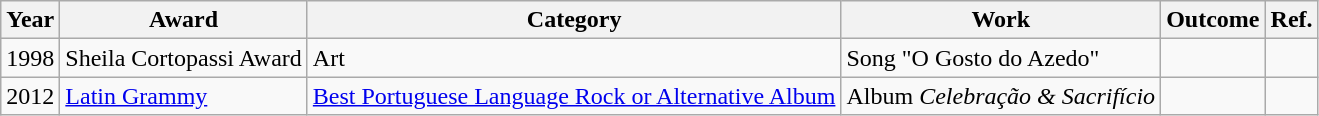<table class="wikitable">
<tr>
<th>Year</th>
<th>Award</th>
<th>Category</th>
<th>Work</th>
<th>Outcome</th>
<th>Ref.</th>
</tr>
<tr>
<td>1998</td>
<td>Sheila Cortopassi Award</td>
<td>Art</td>
<td>Song "O Gosto do Azedo"</td>
<td></td>
<td></td>
</tr>
<tr>
<td>2012</td>
<td><a href='#'>Latin Grammy</a></td>
<td><a href='#'>Best Portuguese Language Rock or Alternative Album</a></td>
<td>Album <em>Celebração & Sacrifício</em></td>
<td></td>
<td></td>
</tr>
</table>
